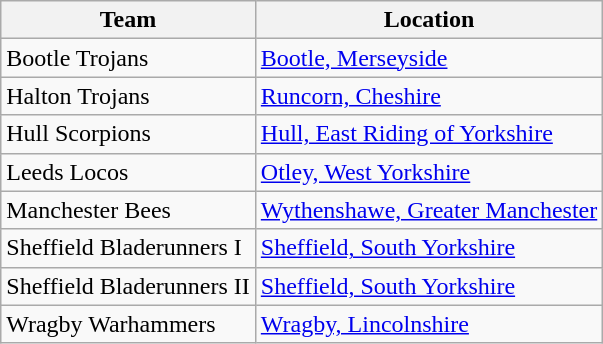<table class="wikitable">
<tr>
<th>Team</th>
<th>Location</th>
</tr>
<tr>
<td rowspan="1">Bootle Trojans</td>
<td rowspan="1"><a href='#'>Bootle, Merseyside</a></td>
</tr>
<tr>
<td>Halton Trojans</td>
<td rowspan="1"><a href='#'>Runcorn, Cheshire</a></td>
</tr>
<tr>
<td>Hull Scorpions</td>
<td><a href='#'>Hull, East Riding of Yorkshire</a></td>
</tr>
<tr>
<td>Leeds Locos</td>
<td rowspan="1"><a href='#'>Otley, West Yorkshire</a></td>
</tr>
<tr>
<td>Manchester Bees</td>
<td rowspan="1"><a href='#'>Wythenshawe, Greater Manchester</a></td>
</tr>
<tr>
<td rowspan="1">Sheffield Bladerunners I</td>
<td rowspan="1"><a href='#'>Sheffield, South Yorkshire</a></td>
</tr>
<tr>
<td>Sheffield Bladerunners II</td>
<td rowspan="1"><a href='#'>Sheffield, South Yorkshire</a></td>
</tr>
<tr>
<td>Wragby Warhammers</td>
<td><a href='#'>Wragby, Lincolnshire</a></td>
</tr>
</table>
